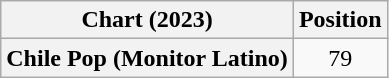<table class="wikitable plainrowheaders sortable" style="text-align:center">
<tr>
<th scope="col">Chart (2023)</th>
<th scope="col">Position</th>
</tr>
<tr>
<th scope="row">Chile Pop (Monitor Latino)</th>
<td>79</td>
</tr>
</table>
